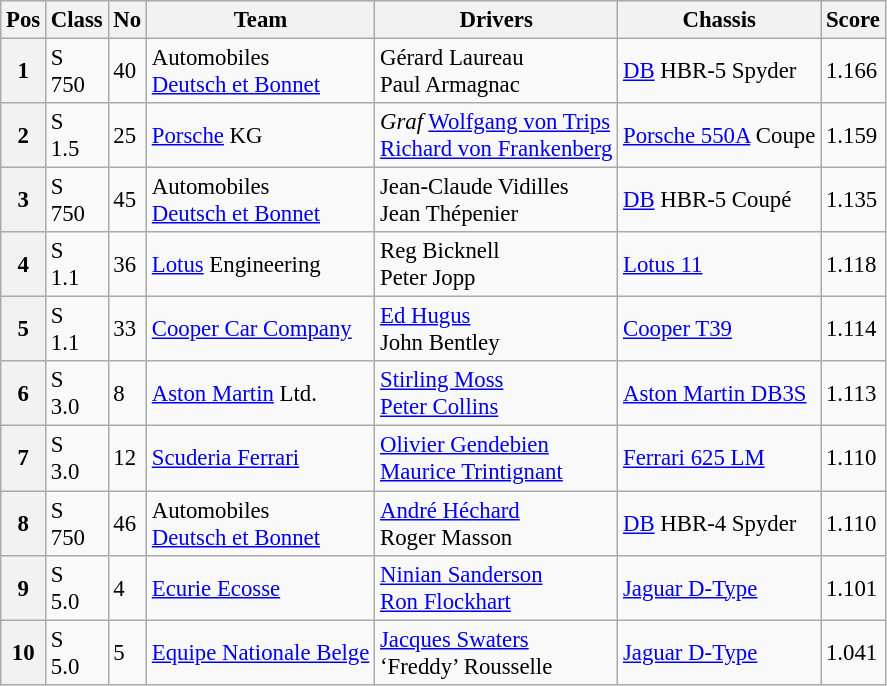<table class="wikitable" style="font-size: 95%;">
<tr>
<th>Pos</th>
<th>Class</th>
<th>No</th>
<th>Team</th>
<th>Drivers</th>
<th>Chassis</th>
<th>Score</th>
</tr>
<tr>
<th>1</th>
<td>S<br>750</td>
<td>40</td>
<td> Automobiles<br><a href='#'>Deutsch et Bonnet</a></td>
<td> Gérard Laureau<br> Paul Armagnac</td>
<td><a href='#'>DB</a> HBR-5 Spyder</td>
<td>1.166</td>
</tr>
<tr>
<th>2</th>
<td>S<br>1.5</td>
<td>25</td>
<td> <a href='#'>Porsche</a> KG</td>
<td> <em>Graf</em> <a href='#'>Wolfgang von Trips</a><br> <a href='#'>Richard von Frankenberg</a></td>
<td><a href='#'>Porsche 550A</a> Coupe</td>
<td>1.159</td>
</tr>
<tr>
<th>3</th>
<td>S<br>750</td>
<td>45</td>
<td> Automobiles<br><a href='#'>Deutsch et Bonnet</a></td>
<td> Jean-Claude Vidilles<br> Jean Thépenier</td>
<td><a href='#'>DB</a> HBR-5 Coupé</td>
<td>1.135</td>
</tr>
<tr>
<th>4</th>
<td>S<br>1.1</td>
<td>36</td>
<td> <a href='#'>Lotus</a> Engineering</td>
<td> Reg Bicknell<br> Peter Jopp</td>
<td><a href='#'>Lotus 11</a></td>
<td>1.118</td>
</tr>
<tr>
<th>5</th>
<td>S<br>1.1</td>
<td>33</td>
<td> <a href='#'>Cooper Car Company</a></td>
<td> <a href='#'>Ed Hugus</a><br> John Bentley</td>
<td><a href='#'>Cooper T39</a></td>
<td>1.114</td>
</tr>
<tr>
<th>6</th>
<td>S<br>3.0</td>
<td>8</td>
<td> <a href='#'>Aston Martin</a> Ltd.</td>
<td> <a href='#'>Stirling Moss</a><br> <a href='#'>Peter Collins</a></td>
<td><a href='#'>Aston Martin DB3S</a></td>
<td>1.113</td>
</tr>
<tr>
<th>7</th>
<td>S<br>3.0</td>
<td>12</td>
<td> <a href='#'>Scuderia Ferrari</a></td>
<td> <a href='#'>Olivier Gendebien</a><br> <a href='#'>Maurice Trintignant</a></td>
<td><a href='#'>Ferrari 625 LM</a></td>
<td>1.110</td>
</tr>
<tr>
<th>8</th>
<td>S<br>750</td>
<td>46</td>
<td> Automobiles<br><a href='#'>Deutsch et Bonnet</a></td>
<td> <a href='#'>André Héchard</a><br> Roger Masson</td>
<td><a href='#'>DB</a> HBR-4 Spyder</td>
<td>1.110</td>
</tr>
<tr>
<th>9</th>
<td>S<br>5.0</td>
<td>4</td>
<td> <a href='#'>Ecurie Ecosse</a></td>
<td> <a href='#'>Ninian Sanderson</a><br> <a href='#'>Ron Flockhart</a></td>
<td><a href='#'>Jaguar D-Type</a></td>
<td>1.101</td>
</tr>
<tr>
<th>10</th>
<td>S<br>5.0</td>
<td>5</td>
<td> <a href='#'>Equipe Nationale Belge</a></td>
<td> <a href='#'>Jacques Swaters</a><br> ‘Freddy’ Rousselle</td>
<td><a href='#'>Jaguar D-Type</a></td>
<td>1.041</td>
</tr>
</table>
